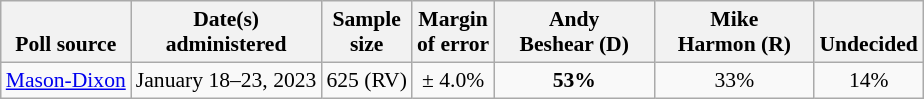<table class="wikitable" style="font-size:90%;text-align:center;">
<tr style="vertical-align:bottom">
<th>Poll source</th>
<th>Date(s)<br>administered</th>
<th>Sample<br>size</th>
<th>Margin<br>of error</th>
<th style="width:100px;">Andy<br>Beshear (D)</th>
<th style="width:100px;">Mike<br>Harmon (R)</th>
<th>Undecided</th>
</tr>
<tr>
<td style="text-align:left;"><a href='#'>Mason-Dixon</a></td>
<td>January 18–23, 2023</td>
<td>625 (RV)</td>
<td>± 4.0%</td>
<td><strong>53%</strong></td>
<td>33%</td>
<td>14%</td>
</tr>
</table>
